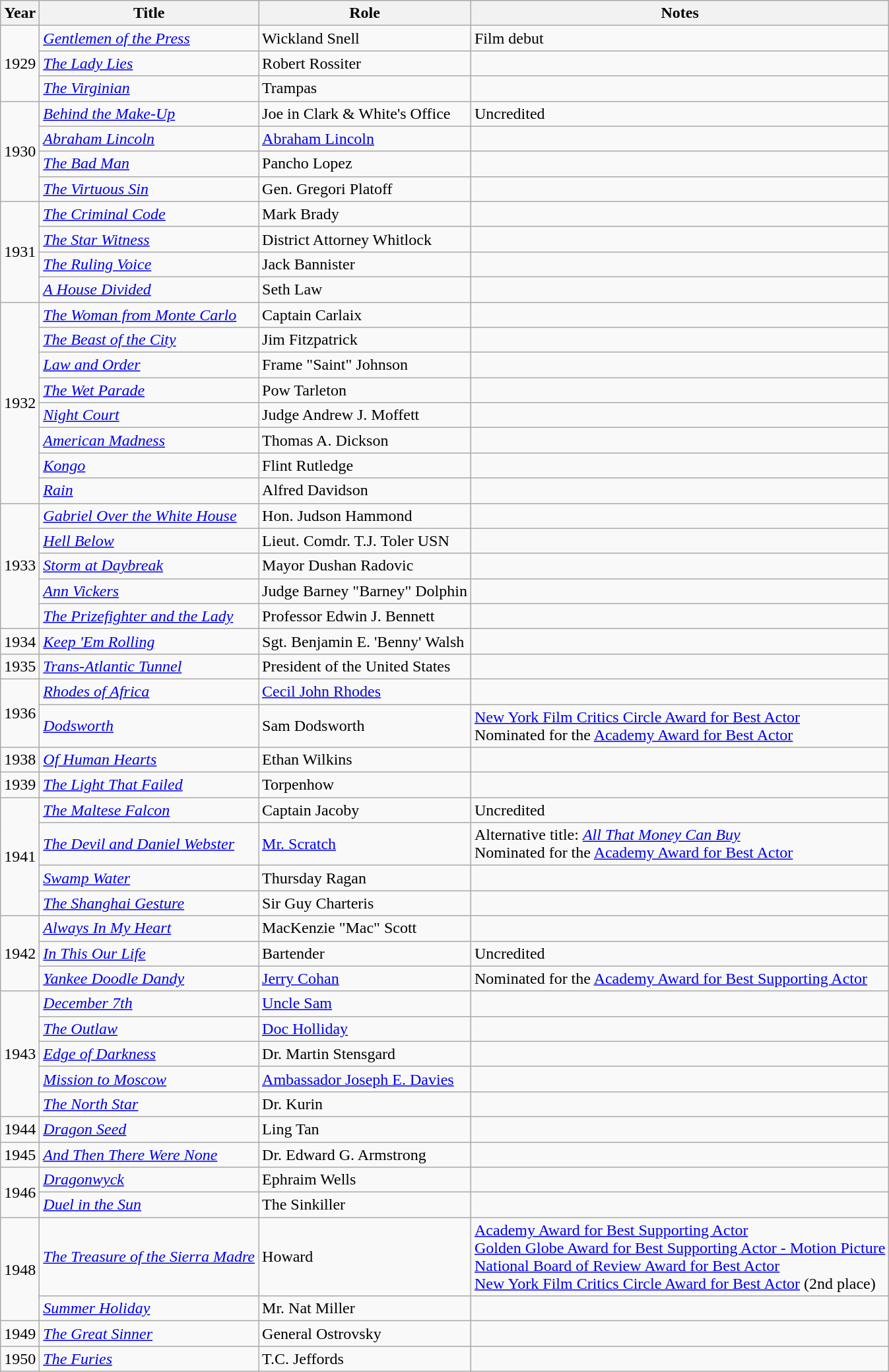<table class="wikitable sortable">
<tr>
<th>Year</th>
<th>Title</th>
<th>Role</th>
<th class="unsortable">Notes</th>
</tr>
<tr>
<td rowspan=3>1929</td>
<td><em><a href='#'>Gentlemen of the Press</a></em></td>
<td>Wickland Snell</td>
<td>Film debut</td>
</tr>
<tr>
<td data-sort-value="Lady Lies, The"><em><a href='#'>The Lady Lies</a></em></td>
<td>Robert Rossiter</td>
<td></td>
</tr>
<tr>
<td data-sort-value="Virginian, The"><em><a href='#'>The Virginian</a></em></td>
<td>Trampas</td>
<td></td>
</tr>
<tr>
<td rowspan=4>1930</td>
<td><em><a href='#'>Behind the Make-Up</a></em></td>
<td>Joe in Clark & White's Office</td>
<td>Uncredited</td>
</tr>
<tr>
<td><em><a href='#'>Abraham Lincoln</a></em></td>
<td><a href='#'>Abraham Lincoln</a></td>
<td></td>
</tr>
<tr>
<td data-sort-value="Bad Man, The"><em><a href='#'>The Bad Man</a></em></td>
<td>Pancho Lopez</td>
<td></td>
</tr>
<tr>
<td data-sort-value="Virtuous Sin, The"><em><a href='#'>The Virtuous Sin</a></em></td>
<td>Gen. Gregori Platoff</td>
<td></td>
</tr>
<tr>
<td rowspan=4>1931</td>
<td data-sort-value="Criminal Code, The"><em><a href='#'>The Criminal Code</a></em></td>
<td>Mark Brady</td>
<td></td>
</tr>
<tr>
<td data-sort-value="Star Witness, The"><em><a href='#'>The Star Witness</a></em></td>
<td>District Attorney Whitlock</td>
<td></td>
</tr>
<tr>
<td data-sort-value="Ruling Voice, The"><em><a href='#'>The Ruling Voice</a></em></td>
<td>Jack Bannister</td>
<td></td>
</tr>
<tr>
<td data-sort-value="House Divided, A"><em><a href='#'>A House Divided</a></em></td>
<td>Seth Law</td>
<td></td>
</tr>
<tr>
<td rowspan=8>1932</td>
<td data-sort-value="Woman from Monte Carlo, The"><em><a href='#'>The Woman from Monte Carlo</a></em></td>
<td>Captain Carlaix</td>
<td></td>
</tr>
<tr>
<td data-sort-value="Beast of the City, The"><em><a href='#'>The Beast of the City</a></em></td>
<td>Jim Fitzpatrick</td>
<td></td>
</tr>
<tr>
<td><em><a href='#'>Law and Order</a></em></td>
<td>Frame "Saint" Johnson</td>
<td></td>
</tr>
<tr>
<td data-sort-value="Wet Parade, The"><em><a href='#'>The Wet Parade</a></em></td>
<td>Pow Tarleton</td>
<td></td>
</tr>
<tr>
<td><em><a href='#'>Night Court</a></em></td>
<td>Judge Andrew J. Moffett</td>
<td></td>
</tr>
<tr>
<td><em><a href='#'>American Madness</a></em></td>
<td>Thomas A. Dickson</td>
<td></td>
</tr>
<tr>
<td><em><a href='#'>Kongo</a></em></td>
<td>Flint Rutledge</td>
<td></td>
</tr>
<tr>
<td><em><a href='#'>Rain</a></em></td>
<td>Alfred Davidson</td>
<td></td>
</tr>
<tr>
<td rowspan=5>1933</td>
<td><em><a href='#'>Gabriel Over the White House</a></em></td>
<td>Hon. Judson Hammond</td>
<td></td>
</tr>
<tr>
<td><em><a href='#'>Hell Below</a></em></td>
<td>Lieut. Comdr. T.J. Toler USN</td>
<td></td>
</tr>
<tr>
<td><em><a href='#'>Storm at Daybreak</a></em></td>
<td>Mayor Dushan Radovic</td>
<td></td>
</tr>
<tr>
<td><em><a href='#'>Ann Vickers</a></em></td>
<td>Judge Barney "Barney" Dolphin</td>
<td></td>
</tr>
<tr>
<td data-sort-value="Prizefighter and the Lady, The"><em><a href='#'>The Prizefighter and the Lady</a></em></td>
<td>Professor Edwin J. Bennett</td>
<td></td>
</tr>
<tr>
<td>1934</td>
<td><em><a href='#'>Keep 'Em Rolling</a></em></td>
<td>Sgt. Benjamin E. 'Benny' Walsh</td>
<td></td>
</tr>
<tr>
<td>1935</td>
<td><em><a href='#'>Trans-Atlantic Tunnel</a></em></td>
<td>President of the United States</td>
<td></td>
</tr>
<tr>
<td rowspan=2>1936</td>
<td><em><a href='#'>Rhodes of Africa</a></em></td>
<td><a href='#'>Cecil John Rhodes</a></td>
<td></td>
</tr>
<tr>
<td><em><a href='#'>Dodsworth</a></em></td>
<td>Sam Dodsworth</td>
<td><a href='#'>New York Film Critics Circle Award for Best Actor</a><br>Nominated for the <a href='#'>Academy Award for Best Actor</a></td>
</tr>
<tr>
<td>1938</td>
<td><em><a href='#'>Of Human Hearts</a></em></td>
<td>Ethan Wilkins</td>
<td></td>
</tr>
<tr>
<td>1939</td>
<td data-sort-value="Light That Failed, The"><em><a href='#'>The Light That Failed</a></em></td>
<td>Torpenhow</td>
<td></td>
</tr>
<tr>
<td rowspan=4>1941</td>
<td data-sort-value="Maltese Falcon, The"><em><a href='#'>The Maltese Falcon</a></em></td>
<td>Captain Jacoby</td>
<td>Uncredited</td>
</tr>
<tr>
<td data-sort-value="Devil and Daniel Webster, The"><em><a href='#'>The Devil and Daniel Webster</a></em></td>
<td><a href='#'>Mr. Scratch</a></td>
<td>Alternative title: <em><a href='#'>All That Money Can Buy</a></em><br>Nominated for the <a href='#'>Academy Award for Best Actor</a></td>
</tr>
<tr>
<td><em><a href='#'>Swamp Water</a></em></td>
<td>Thursday Ragan</td>
<td></td>
</tr>
<tr>
<td data-sort-value="Shanghai Gesture, The"><em><a href='#'>The Shanghai Gesture</a></em></td>
<td>Sir Guy Charteris</td>
<td></td>
</tr>
<tr>
<td rowspan=3>1942</td>
<td><em><a href='#'>Always In My Heart</a></em></td>
<td>MacKenzie "Mac" Scott</td>
<td></td>
</tr>
<tr>
<td><em><a href='#'>In This Our Life</a></em></td>
<td>Bartender</td>
<td>Uncredited</td>
</tr>
<tr>
<td><em><a href='#'>Yankee Doodle Dandy</a></em></td>
<td><a href='#'>Jerry Cohan</a></td>
<td>Nominated for the <a href='#'>Academy Award for Best Supporting Actor</a></td>
</tr>
<tr>
<td rowspan=5>1943</td>
<td><em><a href='#'>December 7th</a></em></td>
<td><a href='#'>Uncle Sam</a></td>
<td></td>
</tr>
<tr>
<td data-sort-value="Outlaw, The"><em><a href='#'>The Outlaw</a></em></td>
<td><a href='#'>Doc Holliday</a></td>
<td></td>
</tr>
<tr>
<td><em><a href='#'>Edge of Darkness</a></em></td>
<td>Dr. Martin Stensgard</td>
<td></td>
</tr>
<tr>
<td><em><a href='#'>Mission to Moscow</a></em></td>
<td><a href='#'>Ambassador Joseph E. Davies</a></td>
<td></td>
</tr>
<tr>
<td data-sort-value="North Star, The"><em><a href='#'>The North Star</a></em></td>
<td>Dr. Kurin</td>
<td></td>
</tr>
<tr>
<td>1944</td>
<td><em><a href='#'>Dragon Seed</a></em></td>
<td>Ling Tan</td>
<td></td>
</tr>
<tr>
<td>1945</td>
<td><em><a href='#'>And Then There Were None</a></em></td>
<td>Dr. Edward G. Armstrong</td>
<td></td>
</tr>
<tr>
<td rowspan=2>1946</td>
<td><em><a href='#'>Dragonwyck</a></em></td>
<td>Ephraim Wells</td>
<td></td>
</tr>
<tr>
<td><em><a href='#'>Duel in the Sun</a></em></td>
<td>The Sinkiller</td>
<td></td>
</tr>
<tr>
<td rowspan=2>1948</td>
<td data-sort-value="Treasure of the Sierra Madre, The"><em><a href='#'>The Treasure of the Sierra Madre</a></em></td>
<td>Howard</td>
<td><a href='#'>Academy Award for Best Supporting Actor</a><br><a href='#'>Golden Globe Award for Best Supporting Actor - Motion Picture</a><br><a href='#'>National Board of Review Award for Best Actor</a><br><a href='#'>New York Film Critics Circle Award for Best Actor</a> (2nd place)</td>
</tr>
<tr>
<td><em><a href='#'>Summer Holiday</a></em></td>
<td>Mr. Nat Miller</td>
<td></td>
</tr>
<tr>
<td>1949</td>
<td data-sort-value="Great Sinner, The"><em><a href='#'>The Great Sinner</a></em></td>
<td>General Ostrovsky</td>
<td></td>
</tr>
<tr>
<td>1950</td>
<td data-sort-value="Furies, The"><em><a href='#'>The Furies</a></em></td>
<td>T.C. Jeffords</td>
<td></td>
</tr>
</table>
